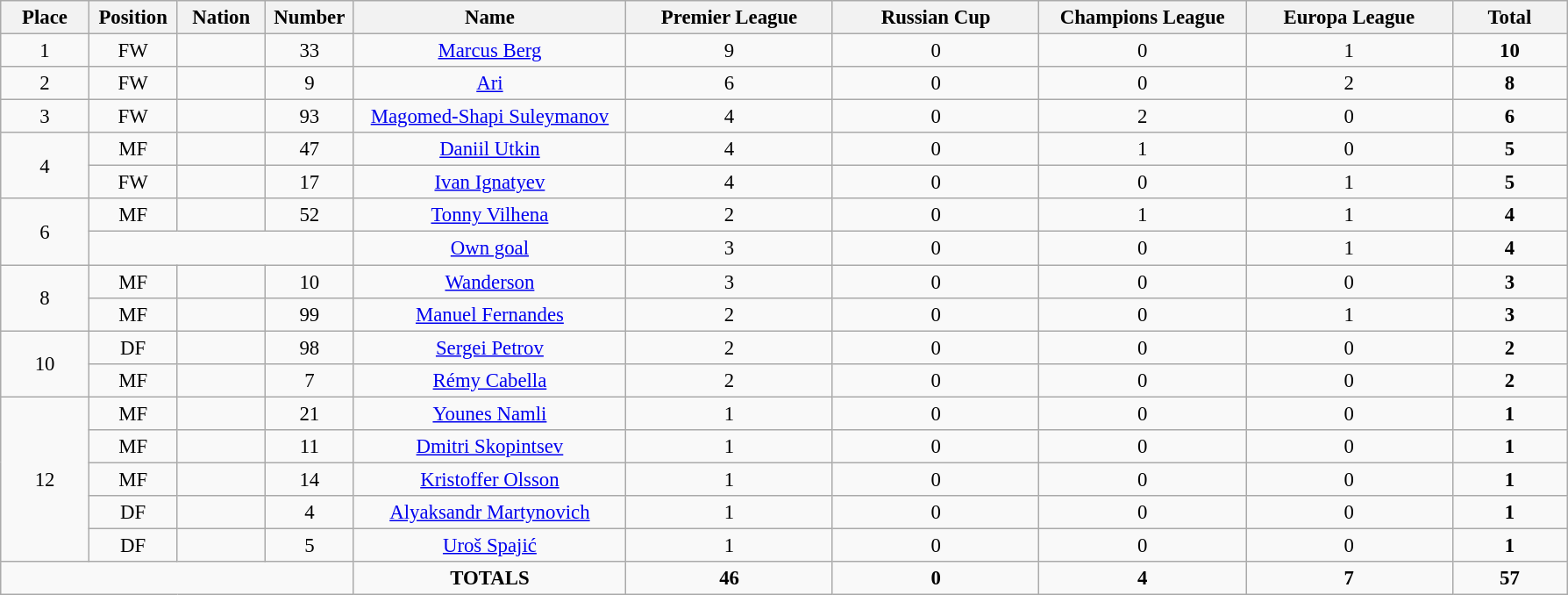<table class="wikitable" style="font-size: 95%; text-align: center;">
<tr>
<th width=60>Place</th>
<th width=60>Position</th>
<th width=60>Nation</th>
<th width=60>Number</th>
<th width=200>Name</th>
<th width=150>Premier League</th>
<th width=150>Russian Cup</th>
<th width=150>Champions League</th>
<th width=150>Europa League</th>
<th width=80>Total</th>
</tr>
<tr>
<td>1</td>
<td>FW</td>
<td></td>
<td>33</td>
<td><a href='#'>Marcus Berg</a></td>
<td>9</td>
<td>0</td>
<td>0</td>
<td>1</td>
<td><strong>10</strong></td>
</tr>
<tr>
<td>2</td>
<td>FW</td>
<td></td>
<td>9</td>
<td><a href='#'>Ari</a></td>
<td>6</td>
<td>0</td>
<td>0</td>
<td>2</td>
<td><strong>8</strong></td>
</tr>
<tr>
<td>3</td>
<td>FW</td>
<td></td>
<td>93</td>
<td><a href='#'>Magomed-Shapi Suleymanov</a></td>
<td>4</td>
<td>0</td>
<td>2</td>
<td>0</td>
<td><strong>6</strong></td>
</tr>
<tr>
<td rowspan="2">4</td>
<td>MF</td>
<td></td>
<td>47</td>
<td><a href='#'>Daniil Utkin</a></td>
<td>4</td>
<td>0</td>
<td>1</td>
<td>0</td>
<td><strong>5</strong></td>
</tr>
<tr>
<td>FW</td>
<td></td>
<td>17</td>
<td><a href='#'>Ivan Ignatyev</a></td>
<td>4</td>
<td>0</td>
<td>0</td>
<td>1</td>
<td><strong>5</strong></td>
</tr>
<tr>
<td rowspan="2">6</td>
<td>MF</td>
<td></td>
<td>52</td>
<td><a href='#'>Tonny Vilhena</a></td>
<td>2</td>
<td>0</td>
<td>1</td>
<td>1</td>
<td><strong>4</strong></td>
</tr>
<tr>
<td colspan="3"></td>
<td><a href='#'>Own goal</a></td>
<td>3</td>
<td>0</td>
<td>0</td>
<td>1</td>
<td><strong>4</strong></td>
</tr>
<tr>
<td rowspan="2">8</td>
<td>MF</td>
<td></td>
<td>10</td>
<td><a href='#'>Wanderson</a></td>
<td>3</td>
<td>0</td>
<td>0</td>
<td>0</td>
<td><strong>3</strong></td>
</tr>
<tr>
<td>MF</td>
<td></td>
<td>99</td>
<td><a href='#'>Manuel Fernandes</a></td>
<td>2</td>
<td>0</td>
<td>0</td>
<td>1</td>
<td><strong>3</strong></td>
</tr>
<tr>
<td rowspan="2">10</td>
<td>DF</td>
<td></td>
<td>98</td>
<td><a href='#'>Sergei Petrov</a></td>
<td>2</td>
<td>0</td>
<td>0</td>
<td>0</td>
<td><strong>2</strong></td>
</tr>
<tr>
<td>MF</td>
<td></td>
<td>7</td>
<td><a href='#'>Rémy Cabella</a></td>
<td>2</td>
<td>0</td>
<td>0</td>
<td>0</td>
<td><strong>2</strong></td>
</tr>
<tr>
<td rowspan="5">12</td>
<td>MF</td>
<td></td>
<td>21</td>
<td><a href='#'>Younes Namli</a></td>
<td>1</td>
<td>0</td>
<td>0</td>
<td>0</td>
<td><strong>1</strong></td>
</tr>
<tr>
<td>MF</td>
<td></td>
<td>11</td>
<td><a href='#'>Dmitri Skopintsev</a></td>
<td>1</td>
<td>0</td>
<td>0</td>
<td>0</td>
<td><strong>1</strong></td>
</tr>
<tr>
<td>MF</td>
<td></td>
<td>14</td>
<td><a href='#'>Kristoffer Olsson</a></td>
<td>1</td>
<td>0</td>
<td>0</td>
<td>0</td>
<td><strong>1</strong></td>
</tr>
<tr>
<td>DF</td>
<td></td>
<td>4</td>
<td><a href='#'>Alyaksandr Martynovich</a></td>
<td>1</td>
<td>0</td>
<td>0</td>
<td>0</td>
<td><strong>1</strong></td>
</tr>
<tr>
<td>DF</td>
<td></td>
<td>5</td>
<td><a href='#'>Uroš Spajić</a></td>
<td>1</td>
<td>0</td>
<td>0</td>
<td>0</td>
<td><strong>1</strong></td>
</tr>
<tr>
<td colspan="4"></td>
<td><strong>TOTALS</strong></td>
<td><strong>46</strong></td>
<td><strong>0</strong></td>
<td><strong>4</strong></td>
<td><strong>7</strong></td>
<td><strong>57</strong></td>
</tr>
</table>
